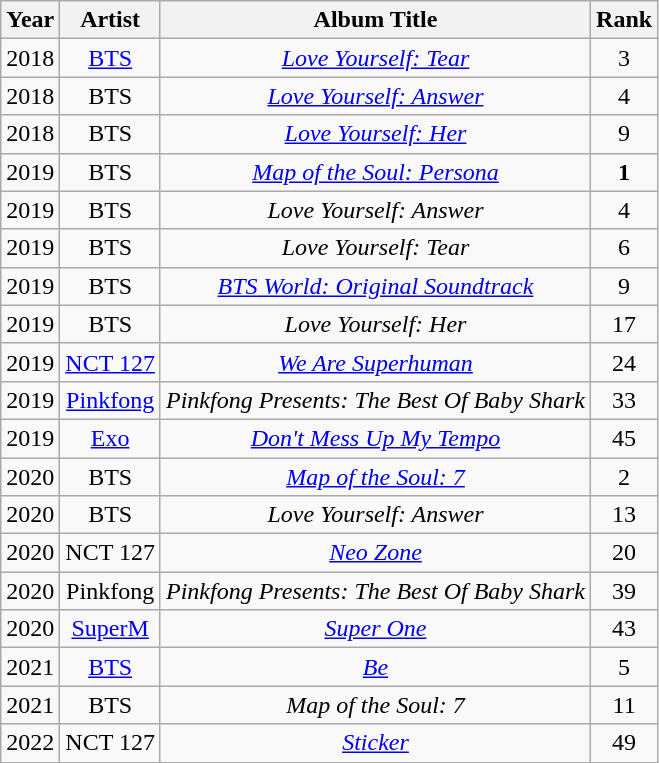<table class="wikitable sortable" style="text-align:center">
<tr>
<th>Year</th>
<th>Artist</th>
<th>Album Title</th>
<th>Rank</th>
</tr>
<tr>
<td>2018</td>
<td><a href='#'>BTS</a></td>
<td><em><a href='#'>Love Yourself: Tear</a></em></td>
<td>3</td>
</tr>
<tr>
<td>2018</td>
<td>BTS</td>
<td><em><a href='#'>Love Yourself: Answer</a></em></td>
<td>4</td>
</tr>
<tr>
<td>2018</td>
<td>BTS</td>
<td><em><a href='#'>Love Yourself: Her</a></em></td>
<td>9</td>
</tr>
<tr>
<td>2019</td>
<td>BTS</td>
<td><em><a href='#'>Map of the Soul: Persona</a></em></td>
<td><span><strong>1</strong></span></td>
</tr>
<tr>
<td>2019</td>
<td>BTS</td>
<td><em>Love Yourself: Answer</em></td>
<td>4</td>
</tr>
<tr>
<td>2019</td>
<td>BTS</td>
<td><em>Love Yourself: Tear</em></td>
<td>6</td>
</tr>
<tr>
<td>2019</td>
<td>BTS</td>
<td><em><a href='#'>BTS World: Original Soundtrack</a></em></td>
<td>9</td>
</tr>
<tr>
<td>2019</td>
<td>BTS</td>
<td><em>Love Yourself: Her</em></td>
<td>17</td>
</tr>
<tr>
<td>2019</td>
<td><a href='#'>NCT 127</a></td>
<td><em><a href='#'>We Are Superhuman</a></em></td>
<td>24</td>
</tr>
<tr>
<td>2019</td>
<td><a href='#'>Pinkfong</a></td>
<td><em>Pinkfong Presents: The Best Of Baby Shark</em></td>
<td>33</td>
</tr>
<tr>
<td>2019</td>
<td><a href='#'>Exo</a></td>
<td><em><a href='#'>Don't Mess Up My Tempo</a></em></td>
<td>45</td>
</tr>
<tr>
<td>2020</td>
<td>BTS</td>
<td><em><a href='#'>Map of the Soul: 7</a></em></td>
<td>2</td>
</tr>
<tr>
<td>2020</td>
<td>BTS</td>
<td><em>Love Yourself: Answer</em></td>
<td>13</td>
</tr>
<tr>
<td>2020</td>
<td>NCT 127</td>
<td><em><a href='#'>Neo Zone</a></em></td>
<td>20</td>
</tr>
<tr>
<td>2020</td>
<td>Pinkfong</td>
<td><em>Pinkfong Presents: The Best Of Baby Shark</em></td>
<td>39</td>
</tr>
<tr>
<td>2020</td>
<td><a href='#'>SuperM</a></td>
<td><em><a href='#'>Super One</a></em></td>
<td>43</td>
</tr>
<tr>
<td>2021</td>
<td><a href='#'>BTS</a></td>
<td><em><a href='#'>Be</a></em></td>
<td>5</td>
</tr>
<tr>
<td>2021</td>
<td>BTS</td>
<td><em>Map of the Soul: 7</em></td>
<td>11</td>
</tr>
<tr>
<td>2022</td>
<td>NCT 127</td>
<td><em><a href='#'>Sticker</a></em></td>
<td>49</td>
</tr>
</table>
